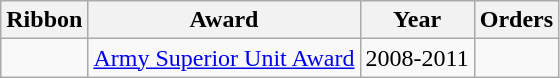<table class="wikitable">
<tr>
<th>Ribbon</th>
<th>Award</th>
<th>Year</th>
<th>Orders</th>
</tr>
<tr>
<td></td>
<td><a href='#'>Army Superior Unit Award</a></td>
<td>2008-2011</td>
<td></td>
</tr>
</table>
